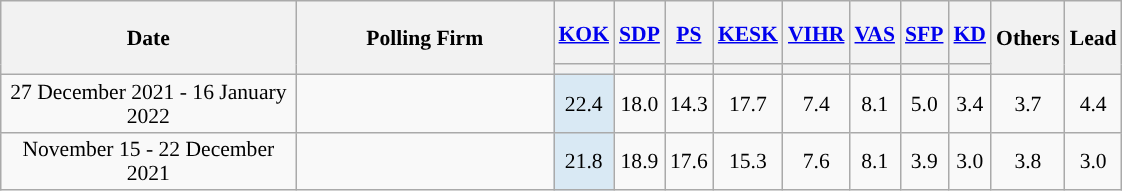<table class="wikitable sortable" style="text-align:center; font-size:90%; line-height:16px;">
<tr style="height:42px;">
<th style="width:190px;" rowspan="2">Date</th>
<th style="width:165px;" rowspan="2">Polling Firm</th>
<th><a href='#'><span>KOK</span></a></th>
<th><a href='#'><span>SDP</span></a></th>
<th><a href='#'><span>PS</span></a></th>
<th><a href='#'><span>KESK</span></a></th>
<th><a href='#'><span>VIHR</span></a></th>
<th><a href='#'><span>VAS</span></a></th>
<th><a href='#'><span>SFP</span></a></th>
<th><a href='#'><span>KD</span></a></th>
<th style="width:40px;" rowspan="2">Others</th>
<th style="width:20px;" rowspan="2">Lead</th>
</tr>
<tr>
<th style="background:"></th>
<th style="background:"></th>
<th style="background:"></th>
<th style="background:"></th>
<th style="background:"></th>
<th style="background:"></th>
<th style="background:"></th>
<th style="background:"></th>
</tr>
<tr>
<td>27 December 2021 - 16 January 2022</td>
<td></td>
<td style="background:#D9E9F4">22.4</td>
<td>18.0</td>
<td>14.3</td>
<td>17.7</td>
<td>7.4</td>
<td>8.1</td>
<td>5.0</td>
<td>3.4</td>
<td>3.7</td>
<td style="background:">4.4</td>
</tr>
<tr>
<td>November 15 - 22 December 2021</td>
<td></td>
<td style="background:#D9E9F4">21.8</td>
<td>18.9</td>
<td>17.6</td>
<td>15.3</td>
<td>7.6</td>
<td>8.1</td>
<td>3.9</td>
<td>3.0</td>
<td>3.8</td>
<td style="background:">3.0</td>
</tr>
</table>
